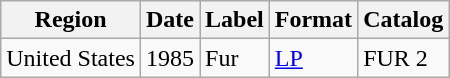<table class="wikitable">
<tr>
<th>Region</th>
<th>Date</th>
<th>Label</th>
<th>Format</th>
<th>Catalog</th>
</tr>
<tr>
<td>United States</td>
<td>1985</td>
<td>Fur</td>
<td><a href='#'>LP</a></td>
<td>FUR 2</td>
</tr>
</table>
